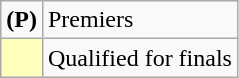<table class=wikitable>
<tr>
<td><strong>(P)</strong></td>
<td>Premiers</td>
</tr>
<tr>
<td bgcolor=FFFFBB></td>
<td>Qualified for finals</td>
</tr>
</table>
